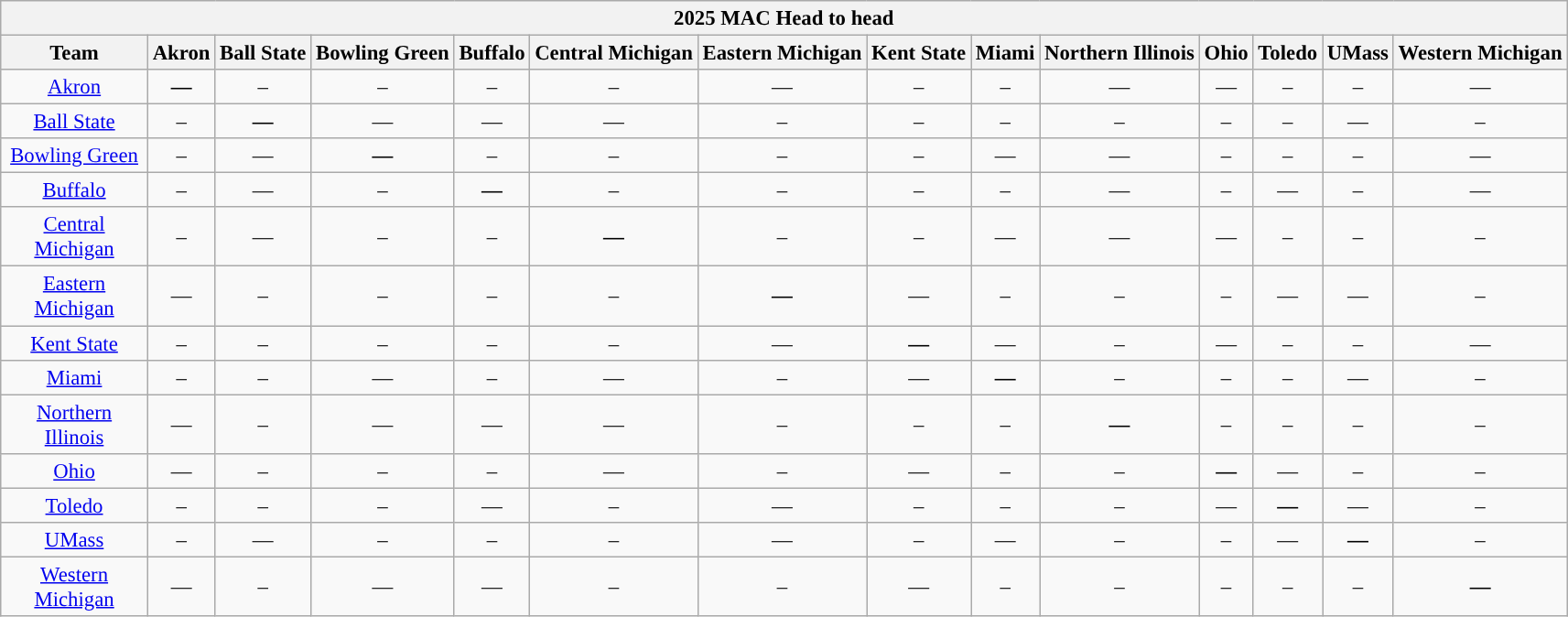<table class="wikitable" style="font-size:95%; text-align:center;">
<tr>
<th colspan=14>2025 MAC Head to head</th>
</tr>
<tr>
<th style="width:100px;">Team</th>
<th>Akron</th>
<th>Ball State</th>
<th>Bowling Green</th>
<th>Buffalo</th>
<th>Central Michigan</th>
<th>Eastern Michigan</th>
<th>Kent State</th>
<th>Miami</th>
<th>Northern Illinois</th>
<th>Ohio</th>
<th>Toledo</th>
<th>UMass</th>
<th>Western Michigan</th>
</tr>
<tr>
<td><a href='#'>Akron</a></td>
<td><strong>—</strong></td>
<td>–</td>
<td>–</td>
<td>–</td>
<td>–</td>
<td>—</td>
<td>–</td>
<td>–</td>
<td>—</td>
<td>—</td>
<td>–</td>
<td>–</td>
<td>—</td>
</tr>
<tr>
<td><a href='#'>Ball State</a></td>
<td>–</td>
<td><strong>—</strong></td>
<td>—</td>
<td>—</td>
<td>—</td>
<td>–</td>
<td>–</td>
<td>–</td>
<td>–</td>
<td>–</td>
<td>–</td>
<td>—</td>
<td>–</td>
</tr>
<tr>
<td><a href='#'>Bowling Green</a></td>
<td>–</td>
<td>—</td>
<td><strong>—</strong></td>
<td>–</td>
<td>–</td>
<td>–</td>
<td>–</td>
<td>—</td>
<td>—</td>
<td>–</td>
<td>–</td>
<td>–</td>
<td>—</td>
</tr>
<tr>
<td><a href='#'>Buffalo</a></td>
<td>–</td>
<td>—</td>
<td>–</td>
<td><strong>—</strong></td>
<td>–</td>
<td>–</td>
<td>–</td>
<td>–</td>
<td>—</td>
<td>–</td>
<td>—</td>
<td>–</td>
<td>—</td>
</tr>
<tr>
<td><a href='#'>Central Michigan</a></td>
<td>–</td>
<td>—</td>
<td>–</td>
<td>–</td>
<td><strong>—</strong></td>
<td>–</td>
<td>–</td>
<td>—</td>
<td>—</td>
<td>—</td>
<td>–</td>
<td>–</td>
<td>–</td>
</tr>
<tr>
<td><a href='#'>Eastern Michigan</a></td>
<td>—</td>
<td>–</td>
<td>–</td>
<td>–</td>
<td>–</td>
<td><strong>—</strong></td>
<td>—</td>
<td>–</td>
<td>–</td>
<td>–</td>
<td>—</td>
<td>—</td>
<td>–</td>
</tr>
<tr>
<td><a href='#'>Kent State</a></td>
<td>–</td>
<td>–</td>
<td>–</td>
<td>–</td>
<td>–</td>
<td>—</td>
<td><strong>—</strong></td>
<td>—</td>
<td>–</td>
<td>—</td>
<td>–</td>
<td>–</td>
<td>—</td>
</tr>
<tr>
<td><a href='#'>Miami</a></td>
<td>–</td>
<td>–</td>
<td>—</td>
<td>–</td>
<td>—</td>
<td>–</td>
<td>—</td>
<td><strong>—</strong></td>
<td>–</td>
<td>–</td>
<td>–</td>
<td>—</td>
<td>–</td>
</tr>
<tr>
<td><a href='#'>Northern Illinois</a></td>
<td>—</td>
<td>–</td>
<td>—</td>
<td>—</td>
<td>—</td>
<td>–</td>
<td>–</td>
<td>–</td>
<td><strong>—</strong></td>
<td>–</td>
<td>–</td>
<td>–</td>
<td>–</td>
</tr>
<tr>
<td><a href='#'>Ohio</a></td>
<td>—</td>
<td>–</td>
<td>–</td>
<td>–</td>
<td>—</td>
<td>–</td>
<td>—</td>
<td>–</td>
<td>–</td>
<td><strong>—</strong></td>
<td>—</td>
<td>–</td>
<td>–</td>
</tr>
<tr>
<td><a href='#'>Toledo</a></td>
<td>–</td>
<td>–</td>
<td>–</td>
<td>—</td>
<td>–</td>
<td>—</td>
<td>–</td>
<td>–</td>
<td>–</td>
<td>—</td>
<td><strong>—</strong></td>
<td>—</td>
<td>–</td>
</tr>
<tr>
<td><a href='#'>UMass</a></td>
<td>–</td>
<td>—</td>
<td>–</td>
<td>–</td>
<td>–</td>
<td>—</td>
<td>–</td>
<td>—</td>
<td>–</td>
<td>–</td>
<td>—</td>
<td><strong>—</strong></td>
<td>–</td>
</tr>
<tr>
<td><a href='#'>Western Michigan</a></td>
<td>—</td>
<td>–</td>
<td>—</td>
<td>—</td>
<td>–</td>
<td>–</td>
<td>—</td>
<td>–</td>
<td>–</td>
<td>–</td>
<td>–</td>
<td>–</td>
<td><strong>—</strong></td>
</tr>
</table>
